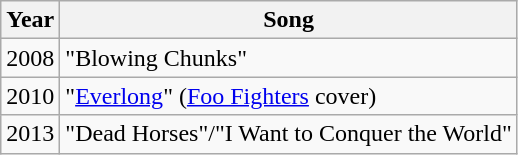<table class=wikitable>
<tr>
<th>Year</th>
<th>Song</th>
</tr>
<tr>
<td>2008</td>
<td>"Blowing Chunks"</td>
</tr>
<tr>
<td>2010</td>
<td>"<a href='#'>Everlong</a>" (<a href='#'>Foo Fighters</a> cover)</td>
</tr>
<tr>
<td>2013</td>
<td>"Dead Horses"/"I Want to Conquer the World"</td>
</tr>
</table>
